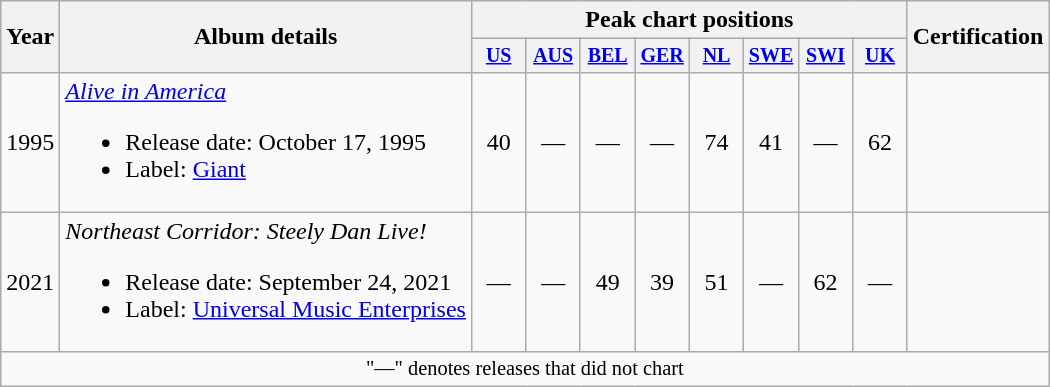<table class="wikitable" style="text-align:center;">
<tr>
<th rowspan="2">Year</th>
<th rowspan="2">Album details</th>
<th colspan="8">Peak chart positions</th>
<th rowspan="2">Certification</th>
</tr>
<tr style="font-size:smaller;">
<th style="width:30px;"><a href='#'>US</a><br></th>
<th style="width:30px;"><a href='#'>AUS</a><br></th>
<th style="width:30px;"><a href='#'>BEL</a><br></th>
<th style="width:30px;"><a href='#'>GER</a><br></th>
<th style="width:30px;"><a href='#'>NL</a><br></th>
<th style="width:30px;"><a href='#'>SWE</a><br></th>
<th style="width:30px;"><a href='#'>SWI</a><br></th>
<th style="width:30px;"><a href='#'>UK</a><br></th>
</tr>
<tr>
<td>1995</td>
<td style="text-align:left;"><em><a href='#'>Alive in America</a></em><br><ul><li>Release date: October 17, 1995</li><li>Label: <a href='#'>Giant</a></li></ul></td>
<td>40</td>
<td>—</td>
<td>—</td>
<td>—</td>
<td>74</td>
<td>41</td>
<td>—</td>
<td>62</td>
<td></td>
</tr>
<tr>
<td>2021</td>
<td style="text-align:left;"><em>Northeast Corridor: Steely Dan Live!</em><br><ul><li>Release date: September 24, 2021</li><li>Label: <a href='#'>Universal Music Enterprises</a></li></ul></td>
<td>—</td>
<td>—</td>
<td>49</td>
<td>39</td>
<td>51</td>
<td>—</td>
<td>62</td>
<td>—</td>
<td></td>
</tr>
<tr>
<td colspan="15" style="font-size:85%">"—" denotes releases that did not chart</td>
</tr>
</table>
